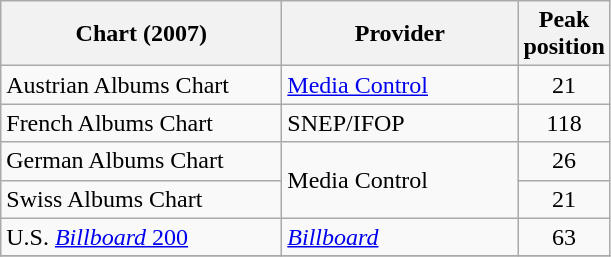<table class="wikitable">
<tr>
<th align="center" width="180">Chart (2007)</th>
<th align="center" width=150>Provider</th>
<th align="center">Peak<br>position</th>
</tr>
<tr>
<td align="left">Austrian Albums Chart</td>
<td align="left"><a href='#'>Media Control</a></td>
<td align="center">21</td>
</tr>
<tr>
<td align="left">French Albums Chart</td>
<td align="left">SNEP/IFOP</td>
<td align="center">118</td>
</tr>
<tr>
<td align="left">German Albums Chart</td>
<td align="left" rowspan="2">Media Control</td>
<td align="center">26</td>
</tr>
<tr>
<td align="left">Swiss Albums Chart</td>
<td align="center">21</td>
</tr>
<tr>
<td align="left">U.S. <a href='#'><em>Billboard</em> 200</a></td>
<td align="left"><em><a href='#'>Billboard</a></em></td>
<td align="center">63</td>
</tr>
<tr>
</tr>
</table>
